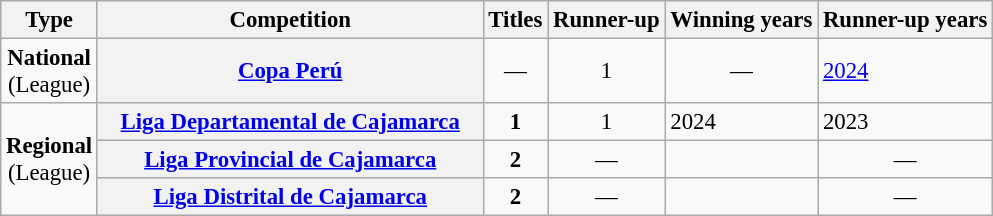<table class="wikitable plainrowheaders" style="font-size:95%; text-align:center;">
<tr>
<th>Type</th>
<th width=250px>Competition</th>
<th>Titles</th>
<th>Runner-up</th>
<th>Winning years</th>
<th>Runner-up years</th>
</tr>
<tr>
<td rowspan=1><strong>National</strong><br>(League)</td>
<th scope="col"><a href='#'>Copa Perú</a></th>
<td style="text-align:center;">—</td>
<td>1</td>
<td style="text-align:center;">—</td>
<td align="left"><a href='#'>2024</a></td>
</tr>
<tr>
<td rowspan="3"><strong>Regional</strong><br>(League)</td>
<th scope="col"><strong><a href='#'>Liga Departamental de Cajamarca</a></strong></th>
<td><strong>1</strong></td>
<td>1</td>
<td align="left">2024</td>
<td align="left">2023</td>
</tr>
<tr>
<th><strong><a href='#'>Liga Provincial de Cajamarca</a></strong></th>
<td><strong>2</strong></td>
<td style="text-align:center;">—</td>
<td></td>
<td style="text-align:center;">—</td>
</tr>
<tr>
<th><strong><a href='#'>Liga Distrital de Cajamarca</a></strong></th>
<td><strong>2</strong></td>
<td style="text-align:center;">—</td>
<td></td>
<td style="text-align:center;">—</td>
</tr>
</table>
